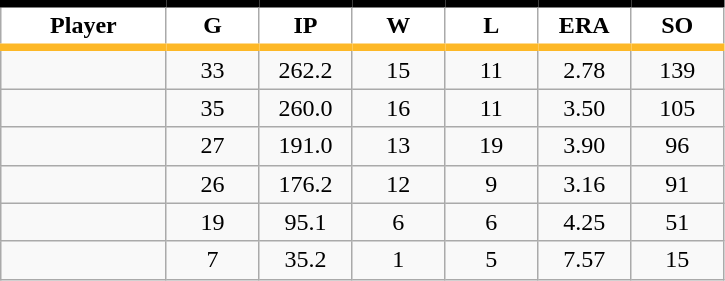<table class="wikitable sortable">
<tr>
<th style="background:#FFFFFF; border-top:#000000 5px solid; border-bottom:#FDB827 5px solid;" width="16%">Player</th>
<th style="background:#FFFFFF; border-top:#000000 5px solid; border-bottom:#FDB827 5px solid;" width="9%">G</th>
<th style="background:#FFFFFF; border-top:#000000 5px solid; border-bottom:#FDB827 5px solid;" width="9%">IP</th>
<th style="background:#FFFFFF; border-top:#000000 5px solid; border-bottom:#FDB827 5px solid;" width="9%">W</th>
<th style="background:#FFFFFF; border-top:#000000 5px solid; border-bottom:#FDB827 5px solid;" width="9%">L</th>
<th style="background:#FFFFFF; border-top:#000000 5px solid; border-bottom:#FDB827 5px solid;" width="9%">ERA</th>
<th style="background:#FFFFFF; border-top:#000000 5px solid; border-bottom:#FDB827 5px solid;" width="9%">SO</th>
</tr>
<tr align="center">
<td></td>
<td>33</td>
<td>262.2</td>
<td>15</td>
<td>11</td>
<td>2.78</td>
<td>139</td>
</tr>
<tr align="center">
<td></td>
<td>35</td>
<td>260.0</td>
<td>16</td>
<td>11</td>
<td>3.50</td>
<td>105</td>
</tr>
<tr align="center">
<td></td>
<td>27</td>
<td>191.0</td>
<td>13</td>
<td>19</td>
<td>3.90</td>
<td>96</td>
</tr>
<tr align="center">
<td></td>
<td>26</td>
<td>176.2</td>
<td>12</td>
<td>9</td>
<td>3.16</td>
<td>91</td>
</tr>
<tr align="center">
<td></td>
<td>19</td>
<td>95.1</td>
<td>6</td>
<td>6</td>
<td>4.25</td>
<td>51</td>
</tr>
<tr align="center">
<td></td>
<td>7</td>
<td>35.2</td>
<td>1</td>
<td>5</td>
<td>7.57</td>
<td>15</td>
</tr>
</table>
